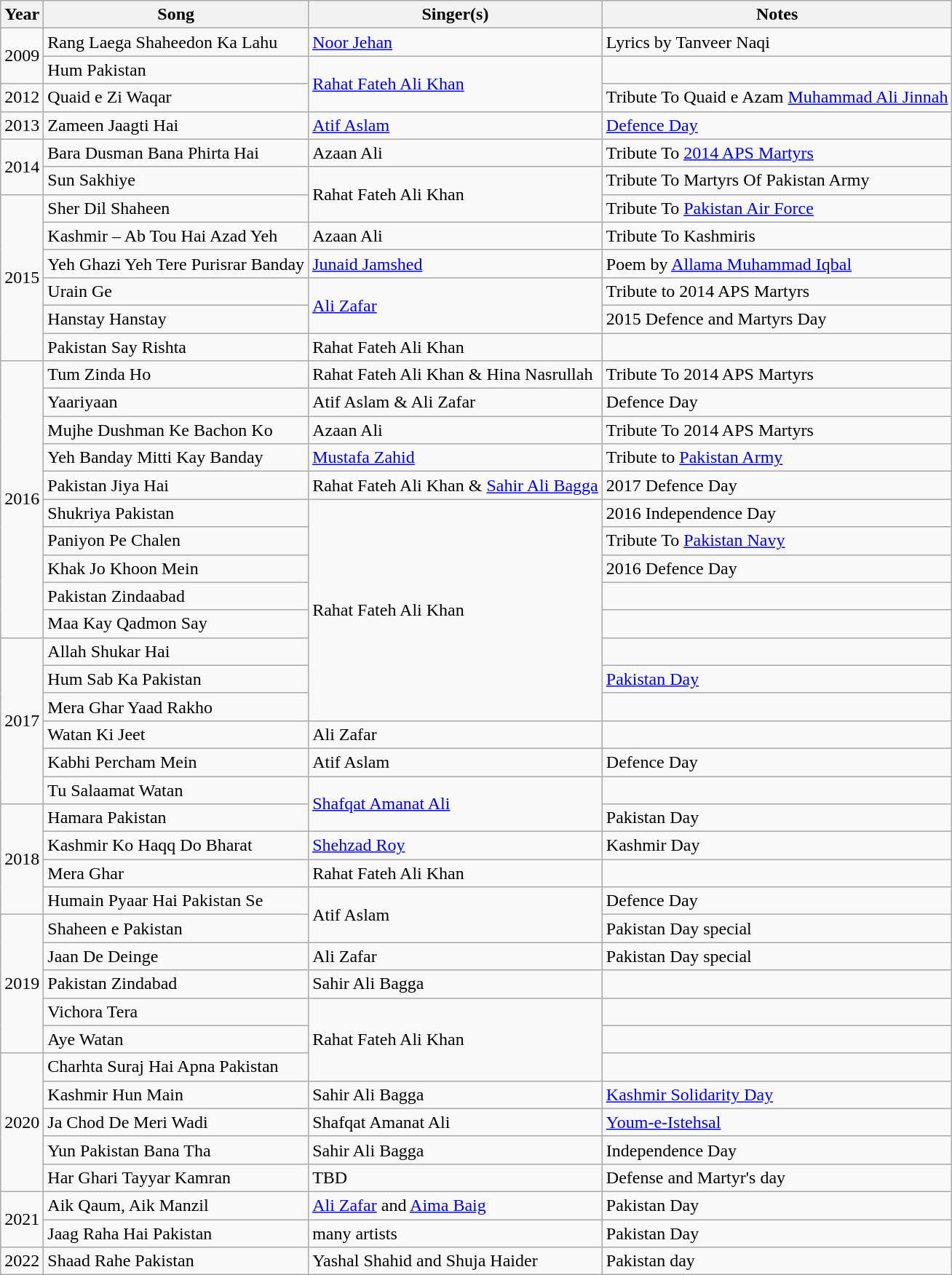<table class="wikitable">
<tr>
<th>Year</th>
<th>Song</th>
<th>Singer(s)</th>
<th>Notes</th>
</tr>
<tr>
<td rowspan="2">2009</td>
<td>Rang Laega Shaheedon Ka Lahu</td>
<td><a href='#'>Noor Jehan</a></td>
<td>Lyrics by Tanveer Naqi</td>
</tr>
<tr>
<td>Hum Pakistan</td>
<td rowspan="2"><a href='#'>Rahat Fateh Ali Khan</a></td>
<td></td>
</tr>
<tr>
<td>2012</td>
<td>Quaid e Zi Waqar</td>
<td>Tribute To Quaid e Azam <a href='#'>Muhammad Ali Jinnah</a></td>
</tr>
<tr>
<td>2013</td>
<td>Zameen Jaagti Hai</td>
<td><a href='#'>Atif Aslam</a></td>
<td><a href='#'>Defence Day</a></td>
</tr>
<tr>
<td rowspan="2">2014</td>
<td>Bara Dusman Bana Phirta Hai</td>
<td>Azaan Ali</td>
<td>Tribute To <a href='#'>2014 APS Martyrs</a></td>
</tr>
<tr>
<td>Sun Sakhiye</td>
<td rowspan="2">Rahat Fateh Ali Khan</td>
<td>Tribute To Martyrs Of Pakistan Army</td>
</tr>
<tr>
<td rowspan="6">2015</td>
<td>Sher Dil Shaheen</td>
<td>Tribute To <a href='#'>Pakistan Air Force</a></td>
</tr>
<tr>
<td>Kashmir – Ab Tou Hai Azad Yeh</td>
<td>Azaan Ali</td>
<td>Tribute To Kashmiris</td>
</tr>
<tr>
<td>Yeh Ghazi Yeh Tere Purisrar Banday</td>
<td><a href='#'>Junaid Jamshed</a></td>
<td>Poem by <a href='#'>Allama Muhammad Iqbal</a></td>
</tr>
<tr>
<td>Urain Ge</td>
<td rowspan="2"><a href='#'>Ali Zafar</a></td>
<td>Tribute to 2014 APS Martyrs</td>
</tr>
<tr>
<td>Hanstay Hanstay</td>
<td>2015 Defence and Martyrs Day</td>
</tr>
<tr>
<td>Pakistan Say Rishta</td>
<td>Rahat Fateh Ali Khan</td>
<td></td>
</tr>
<tr>
<td rowspan="10">2016</td>
<td>Tum Zinda Ho</td>
<td>Rahat Fateh Ali Khan & Hina Nasrullah</td>
<td>Tribute To 2014 APS Martyrs</td>
</tr>
<tr>
<td>Yaariyaan</td>
<td>Atif Aslam & Ali Zafar</td>
<td>Defence Day</td>
</tr>
<tr>
<td>Mujhe Dushman Ke Bachon Ko</td>
<td>Azaan Ali</td>
<td>Tribute To 2014 APS Martyrs</td>
</tr>
<tr>
<td>Yeh Banday Mitti Kay Banday</td>
<td><a href='#'>Mustafa Zahid</a></td>
<td>Tribute to <a href='#'>Pakistan Army</a></td>
</tr>
<tr>
<td>Pakistan Jiya Hai</td>
<td>Rahat Fateh Ali Khan & <a href='#'>Sahir Ali Bagga</a></td>
<td>2017 Defence Day</td>
</tr>
<tr>
<td>Shukriya Pakistan</td>
<td rowspan="8">Rahat Fateh Ali Khan</td>
<td>2016 Independence Day</td>
</tr>
<tr>
<td>Paniyon Pe Chalen</td>
<td>Tribute To <a href='#'>Pakistan Navy</a></td>
</tr>
<tr>
<td>Khak Jo Khoon Mein</td>
<td>2016 Defence Day</td>
</tr>
<tr>
<td>Pakistan Zindaabad</td>
<td></td>
</tr>
<tr>
<td>Maa Kay Qadmon Say</td>
<td></td>
</tr>
<tr>
<td rowspan="6">2017</td>
<td>Allah Shukar Hai</td>
<td></td>
</tr>
<tr>
<td>Hum Sab Ka Pakistan</td>
<td><a href='#'>Pakistan Day</a></td>
</tr>
<tr>
<td>Mera Ghar Yaad Rakho</td>
<td></td>
</tr>
<tr>
<td>Watan Ki Jeet</td>
<td>Ali Zafar</td>
<td></td>
</tr>
<tr>
<td>Kabhi Percham Mein</td>
<td>Atif Aslam</td>
<td>Defence Day</td>
</tr>
<tr>
<td>Tu Salaamat Watan</td>
<td rowspan="2"><a href='#'>Shafqat Amanat Ali</a></td>
<td></td>
</tr>
<tr>
<td rowspan="4">2018</td>
<td>Hamara Pakistan</td>
<td>Pakistan Day</td>
</tr>
<tr>
<td>Kashmir Ko Haqq Do Bharat</td>
<td><a href='#'>Shehzad Roy</a></td>
<td>Kashmir Day</td>
</tr>
<tr>
<td>Mera Ghar</td>
<td>Rahat Fateh Ali Khan</td>
<td></td>
</tr>
<tr>
<td>Humain Pyaar Hai Pakistan Se</td>
<td rowspan="2">Atif Aslam</td>
<td>Defence Day</td>
</tr>
<tr>
<td rowspan="5">2019</td>
<td>Shaheen e Pakistan</td>
<td>Pakistan Day special</td>
</tr>
<tr>
<td>Jaan De Deinge</td>
<td>Ali Zafar</td>
<td>Pakistan Day special</td>
</tr>
<tr>
<td>Pakistan Zindabad</td>
<td>Sahir Ali Bagga</td>
<td></td>
</tr>
<tr>
<td>Vichora Tera</td>
<td rowspan="3">Rahat Fateh Ali Khan</td>
<td></td>
</tr>
<tr>
<td>Aye Watan</td>
<td></td>
</tr>
<tr>
<td rowspan="5">2020</td>
<td>Charhta Suraj Hai Apna Pakistan</td>
<td></td>
</tr>
<tr>
<td>Kashmir Hun Main</td>
<td>Sahir Ali Bagga</td>
<td><a href='#'>Kashmir Solidarity Day</a></td>
</tr>
<tr>
<td>Ja Chod De Meri Wadi</td>
<td>Shafqat Amanat Ali</td>
<td><a href='#'>Youm-e-Istehsal</a></td>
</tr>
<tr>
<td>Yun Pakistan Bana Tha</td>
<td>Sahir Ali Bagga</td>
<td>Independence Day</td>
</tr>
<tr>
<td>Har Ghari Tayyar Kamran</td>
<td>TBD</td>
<td>Defense and Martyr's day</td>
</tr>
<tr>
<td rowspan="2">2021</td>
<td>Aik Qaum, Aik Manzil</td>
<td><a href='#'>Ali Zafar</a> and <a href='#'>Aima Baig</a></td>
<td>Pakistan Day</td>
</tr>
<tr>
<td>Jaag Raha Hai Pakistan</td>
<td>many artists</td>
<td>Pakistan Day</td>
</tr>
<tr>
<td>2022</td>
<td>Shaad Rahe Pakistan</td>
<td>Yashal Shahid and Shuja Haider</td>
<td>Pakistan day</td>
</tr>
</table>
